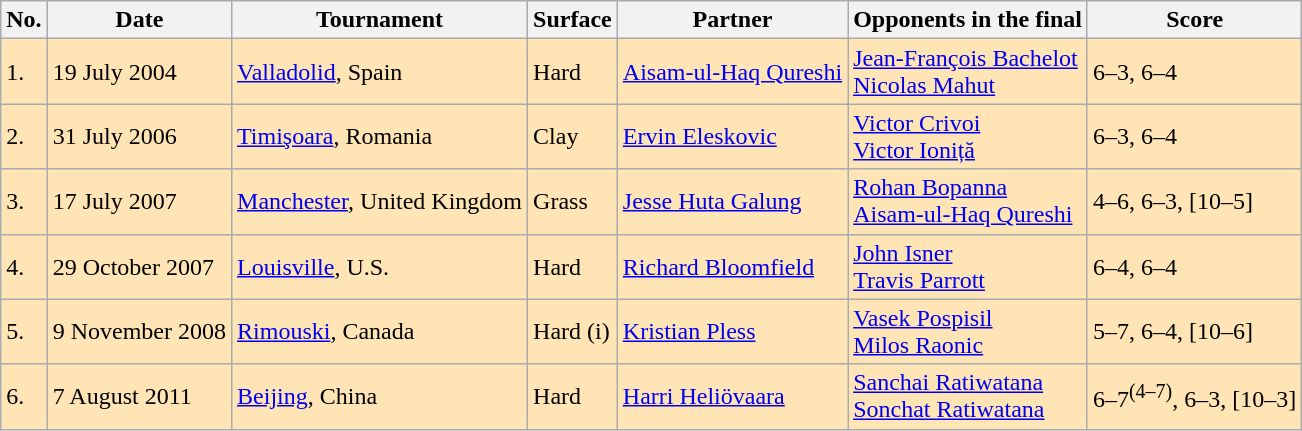<table class="wikitable">
<tr>
<th>No.</th>
<th>Date</th>
<th>Tournament</th>
<th>Surface</th>
<th>Partner</th>
<th>Opponents in the final</th>
<th>Score</th>
</tr>
<tr style="background:moccasin;">
<td>1.</td>
<td>19 July 2004</td>
<td><a href='#'>Valladolid</a>, Spain</td>
<td>Hard</td>
<td> <a href='#'>Aisam-ul-Haq Qureshi</a></td>
<td> <a href='#'>Jean-François Bachelot</a> <br>  <a href='#'>Nicolas Mahut</a></td>
<td>6–3, 6–4</td>
</tr>
<tr style="background:moccasin;">
<td>2.</td>
<td>31 July 2006</td>
<td><a href='#'>Timişoara</a>, Romania</td>
<td>Clay</td>
<td> <a href='#'>Ervin Eleskovic</a></td>
<td> <a href='#'>Victor Crivoi</a> <br>  <a href='#'>Victor Ioniță</a></td>
<td>6–3, 6–4</td>
</tr>
<tr style="background:moccasin;">
<td>3.</td>
<td>17 July 2007</td>
<td><a href='#'>Manchester</a>, United Kingdom</td>
<td>Grass</td>
<td> <a href='#'>Jesse Huta Galung</a></td>
<td> <a href='#'>Rohan Bopanna</a> <br>  <a href='#'>Aisam-ul-Haq Qureshi</a></td>
<td>4–6, 6–3, [10–5]</td>
</tr>
<tr style="background:moccasin;">
<td>4.</td>
<td>29 October 2007</td>
<td><a href='#'>Louisville</a>, U.S.</td>
<td>Hard</td>
<td> <a href='#'>Richard Bloomfield</a></td>
<td> <a href='#'>John Isner</a> <br>  <a href='#'>Travis Parrott</a></td>
<td>6–4, 6–4</td>
</tr>
<tr style="background:moccasin;">
<td>5.</td>
<td>9 November 2008</td>
<td><a href='#'>Rimouski</a>, Canada</td>
<td>Hard (i)</td>
<td> <a href='#'>Kristian Pless</a></td>
<td> <a href='#'>Vasek Pospisil</a> <br>  <a href='#'>Milos Raonic</a></td>
<td>5–7, 6–4, [10–6]</td>
</tr>
<tr style="background:moccasin;">
<td>6.</td>
<td>7 August 2011</td>
<td><a href='#'>Beijing</a>, China</td>
<td>Hard</td>
<td> <a href='#'>Harri Heliövaara</a></td>
<td> <a href='#'>Sanchai Ratiwatana</a> <br>  <a href='#'>Sonchat Ratiwatana</a></td>
<td>6–7<sup>(4–7)</sup>, 6–3, [10–3]</td>
</tr>
</table>
